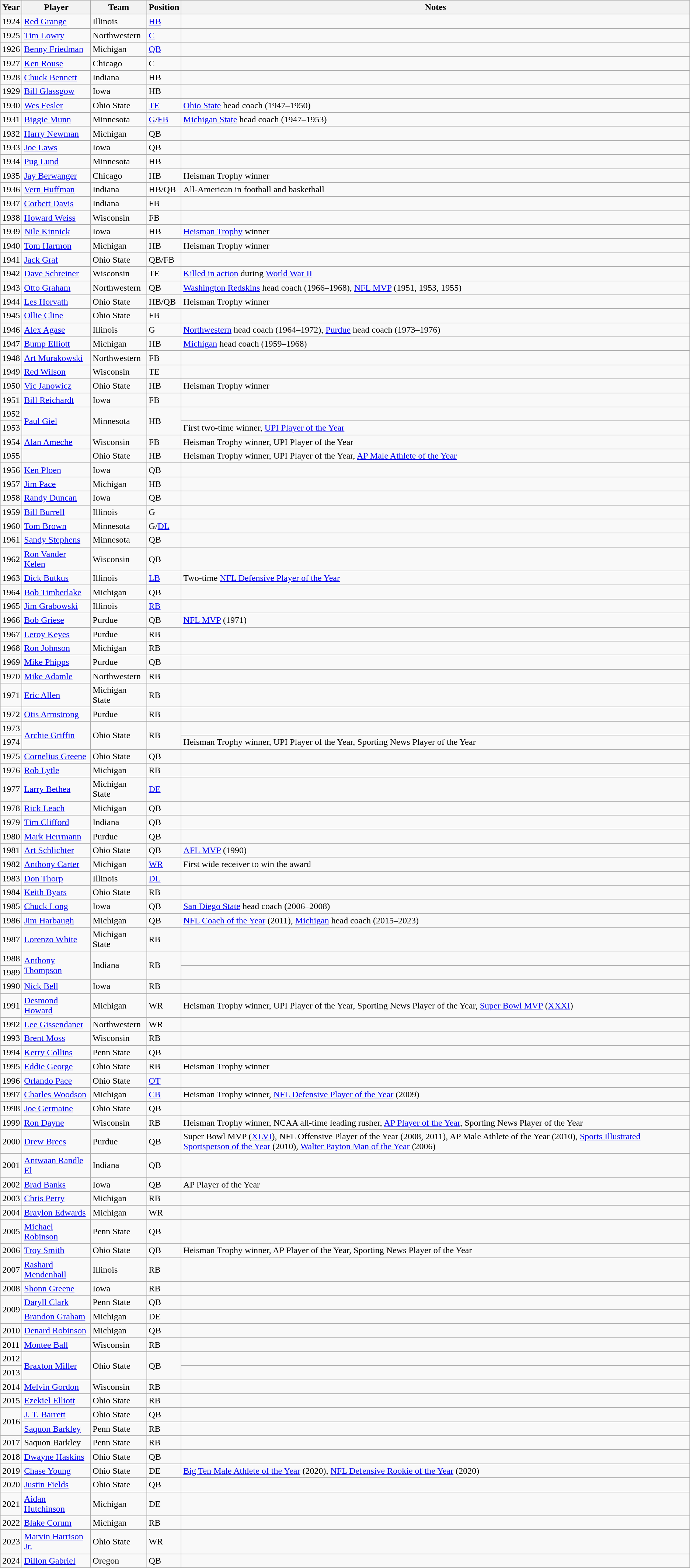<table class="wikitable sortable">
<tr>
<th>Year</th>
<th>Player</th>
<th>Team</th>
<th>Position</th>
<th>Notes</th>
</tr>
<tr>
<td>1924</td>
<td><a href='#'>Red Grange</a></td>
<td>Illinois</td>
<td><a href='#'>HB</a></td>
<td></td>
</tr>
<tr>
<td>1925</td>
<td><a href='#'>Tim Lowry</a></td>
<td>Northwestern</td>
<td><a href='#'>C</a></td>
<td></td>
</tr>
<tr>
<td>1926</td>
<td><a href='#'>Benny Friedman</a></td>
<td>Michigan</td>
<td><a href='#'>QB</a></td>
<td></td>
</tr>
<tr>
<td>1927</td>
<td><a href='#'>Ken Rouse</a></td>
<td>Chicago</td>
<td>C</td>
<td></td>
</tr>
<tr>
<td>1928</td>
<td><a href='#'>Chuck Bennett</a></td>
<td>Indiana</td>
<td>HB</td>
<td></td>
</tr>
<tr>
<td>1929</td>
<td><a href='#'>Bill Glassgow</a></td>
<td>Iowa</td>
<td>HB</td>
<td></td>
</tr>
<tr>
<td>1930</td>
<td><a href='#'>Wes Fesler</a></td>
<td>Ohio State</td>
<td><a href='#'>TE</a></td>
<td><a href='#'>Ohio State</a> head coach (1947–1950)</td>
</tr>
<tr>
<td>1931</td>
<td><a href='#'>Biggie Munn</a></td>
<td>Minnesota</td>
<td><a href='#'>G</a>/<a href='#'>FB</a></td>
<td><a href='#'>Michigan State</a> head coach (1947–1953)</td>
</tr>
<tr>
<td>1932</td>
<td><a href='#'>Harry Newman</a></td>
<td>Michigan</td>
<td>QB</td>
<td></td>
</tr>
<tr>
<td>1933</td>
<td><a href='#'>Joe Laws</a></td>
<td>Iowa</td>
<td>QB</td>
<td></td>
</tr>
<tr>
<td>1934</td>
<td><a href='#'>Pug Lund</a></td>
<td>Minnesota</td>
<td>HB</td>
<td></td>
</tr>
<tr>
<td>1935</td>
<td><a href='#'>Jay Berwanger</a></td>
<td>Chicago</td>
<td>HB</td>
<td>Heisman Trophy winner</td>
</tr>
<tr>
<td>1936</td>
<td><a href='#'>Vern Huffman</a></td>
<td>Indiana</td>
<td>HB/QB</td>
<td>All-American in football and basketball</td>
</tr>
<tr>
<td>1937</td>
<td><a href='#'>Corbett Davis</a></td>
<td>Indiana</td>
<td>FB</td>
<td></td>
</tr>
<tr>
<td>1938</td>
<td><a href='#'>Howard Weiss</a></td>
<td>Wisconsin</td>
<td>FB</td>
<td></td>
</tr>
<tr>
<td>1939</td>
<td><a href='#'>Nile Kinnick</a></td>
<td>Iowa</td>
<td>HB</td>
<td><a href='#'>Heisman Trophy</a> winner</td>
</tr>
<tr>
<td>1940</td>
<td><a href='#'>Tom Harmon</a></td>
<td>Michigan</td>
<td>HB</td>
<td>Heisman Trophy winner</td>
</tr>
<tr>
<td>1941</td>
<td><a href='#'>Jack Graf</a></td>
<td>Ohio State</td>
<td>QB/FB</td>
<td></td>
</tr>
<tr>
<td>1942</td>
<td><a href='#'>Dave Schreiner</a></td>
<td>Wisconsin</td>
<td>TE</td>
<td><a href='#'>Killed in action</a> during <a href='#'>World War II</a></td>
</tr>
<tr>
<td>1943</td>
<td><a href='#'>Otto Graham</a></td>
<td>Northwestern</td>
<td>QB</td>
<td><a href='#'>Washington Redskins</a> head coach (1966–1968), <a href='#'>NFL MVP</a> (1951, 1953, 1955)</td>
</tr>
<tr>
<td>1944</td>
<td><a href='#'>Les Horvath</a></td>
<td>Ohio State</td>
<td>HB/QB</td>
<td>Heisman Trophy winner</td>
</tr>
<tr>
<td>1945</td>
<td><a href='#'>Ollie Cline</a></td>
<td>Ohio State</td>
<td>FB</td>
<td></td>
</tr>
<tr>
<td>1946</td>
<td><a href='#'>Alex Agase</a></td>
<td>Illinois</td>
<td>G</td>
<td><a href='#'>Northwestern</a> head coach (1964–1972), <a href='#'>Purdue</a> head coach (1973–1976)</td>
</tr>
<tr>
<td>1947</td>
<td><a href='#'>Bump Elliott</a></td>
<td>Michigan</td>
<td>HB</td>
<td><a href='#'>Michigan</a> head coach (1959–1968)</td>
</tr>
<tr>
<td>1948</td>
<td><a href='#'>Art Murakowski</a></td>
<td>Northwestern</td>
<td>FB</td>
<td></td>
</tr>
<tr>
<td>1949</td>
<td><a href='#'>Red Wilson</a></td>
<td>Wisconsin</td>
<td>TE</td>
<td></td>
</tr>
<tr>
<td>1950</td>
<td><a href='#'>Vic Janowicz</a></td>
<td>Ohio State</td>
<td>HB</td>
<td>Heisman Trophy winner</td>
</tr>
<tr>
<td>1951</td>
<td><a href='#'>Bill Reichardt</a></td>
<td>Iowa</td>
<td>FB</td>
<td></td>
</tr>
<tr>
<td>1952</td>
<td rowspan="2"><a href='#'>Paul Giel</a></td>
<td rowspan="2">Minnesota</td>
<td rowspan="2">HB</td>
<td></td>
</tr>
<tr>
<td>1953</td>
<td>First two-time winner, <a href='#'>UPI Player of the Year</a></td>
</tr>
<tr>
<td>1954</td>
<td><a href='#'>Alan Ameche</a></td>
<td>Wisconsin</td>
<td>FB</td>
<td>Heisman Trophy winner, UPI Player of the Year</td>
</tr>
<tr>
<td>1955</td>
<td></td>
<td>Ohio State</td>
<td>HB</td>
<td>Heisman Trophy winner, UPI Player of the Year, <a href='#'>AP Male Athlete of the Year</a></td>
</tr>
<tr>
<td>1956</td>
<td><a href='#'>Ken Ploen</a></td>
<td>Iowa</td>
<td>QB</td>
<td></td>
</tr>
<tr>
<td>1957</td>
<td><a href='#'>Jim Pace</a></td>
<td>Michigan</td>
<td>HB</td>
<td></td>
</tr>
<tr>
<td>1958</td>
<td><a href='#'>Randy Duncan</a></td>
<td>Iowa</td>
<td>QB</td>
<td></td>
</tr>
<tr>
<td>1959</td>
<td><a href='#'>Bill Burrell</a></td>
<td>Illinois</td>
<td>G</td>
<td></td>
</tr>
<tr>
<td>1960</td>
<td><a href='#'>Tom Brown</a></td>
<td>Minnesota</td>
<td>G/<a href='#'>DL</a></td>
<td></td>
</tr>
<tr>
<td>1961</td>
<td><a href='#'>Sandy Stephens</a></td>
<td>Minnesota</td>
<td>QB</td>
<td></td>
</tr>
<tr>
<td>1962</td>
<td><a href='#'>Ron Vander Kelen</a></td>
<td>Wisconsin</td>
<td>QB</td>
<td></td>
</tr>
<tr>
<td>1963</td>
<td><a href='#'>Dick Butkus</a></td>
<td>Illinois</td>
<td><a href='#'>LB</a></td>
<td>Two-time <a href='#'>NFL Defensive Player of the Year</a></td>
</tr>
<tr>
<td>1964</td>
<td><a href='#'>Bob Timberlake</a></td>
<td>Michigan</td>
<td>QB</td>
<td></td>
</tr>
<tr>
<td>1965</td>
<td><a href='#'>Jim Grabowski</a></td>
<td>Illinois</td>
<td><a href='#'>RB</a></td>
<td></td>
</tr>
<tr>
<td>1966</td>
<td><a href='#'>Bob Griese</a></td>
<td>Purdue</td>
<td>QB</td>
<td><a href='#'>NFL MVP</a> (1971)</td>
</tr>
<tr>
<td>1967</td>
<td><a href='#'>Leroy Keyes</a></td>
<td>Purdue</td>
<td>RB</td>
<td></td>
</tr>
<tr>
<td>1968</td>
<td><a href='#'>Ron Johnson</a></td>
<td>Michigan</td>
<td>RB</td>
<td></td>
</tr>
<tr>
<td>1969</td>
<td><a href='#'>Mike Phipps</a></td>
<td>Purdue</td>
<td>QB</td>
<td></td>
</tr>
<tr>
<td>1970</td>
<td><a href='#'>Mike Adamle</a></td>
<td>Northwestern</td>
<td>RB</td>
<td></td>
</tr>
<tr>
<td>1971</td>
<td><a href='#'>Eric Allen</a></td>
<td>Michigan State</td>
<td>RB</td>
<td></td>
</tr>
<tr>
<td>1972</td>
<td><a href='#'>Otis Armstrong</a></td>
<td>Purdue</td>
<td>RB</td>
<td></td>
</tr>
<tr>
<td>1973</td>
<td rowspan="2"><a href='#'>Archie Griffin</a></td>
<td rowspan="2">Ohio State</td>
<td rowspan="2">RB</td>
<td></td>
</tr>
<tr>
<td>1974</td>
<td>Heisman Trophy winner, UPI Player of the Year, Sporting News Player of the Year</td>
</tr>
<tr>
<td>1975</td>
<td><a href='#'>Cornelius Greene</a></td>
<td>Ohio State</td>
<td>QB</td>
<td></td>
</tr>
<tr>
<td>1976</td>
<td><a href='#'>Rob Lytle</a></td>
<td>Michigan</td>
<td>RB</td>
<td></td>
</tr>
<tr>
<td>1977</td>
<td><a href='#'>Larry Bethea</a></td>
<td>Michigan State</td>
<td><a href='#'>DE</a></td>
<td></td>
</tr>
<tr>
<td>1978</td>
<td><a href='#'>Rick Leach</a></td>
<td>Michigan</td>
<td>QB</td>
<td></td>
</tr>
<tr>
<td>1979</td>
<td><a href='#'>Tim Clifford</a></td>
<td>Indiana</td>
<td>QB</td>
<td></td>
</tr>
<tr>
<td>1980</td>
<td><a href='#'>Mark Herrmann</a></td>
<td>Purdue</td>
<td>QB</td>
<td></td>
</tr>
<tr>
<td>1981</td>
<td><a href='#'>Art Schlichter</a></td>
<td>Ohio State</td>
<td>QB</td>
<td><a href='#'>AFL MVP</a> (1990)</td>
</tr>
<tr>
<td>1982</td>
<td><a href='#'>Anthony Carter</a></td>
<td>Michigan</td>
<td><a href='#'>WR</a></td>
<td>First wide receiver to win the award</td>
</tr>
<tr>
<td>1983</td>
<td><a href='#'>Don Thorp</a></td>
<td>Illinois</td>
<td><a href='#'>DL</a></td>
<td></td>
</tr>
<tr>
<td>1984</td>
<td><a href='#'>Keith Byars</a></td>
<td>Ohio State</td>
<td>RB</td>
<td></td>
</tr>
<tr>
<td>1985</td>
<td><a href='#'>Chuck Long</a></td>
<td>Iowa</td>
<td>QB</td>
<td><a href='#'>San Diego State</a> head coach (2006–2008)</td>
</tr>
<tr>
<td>1986</td>
<td><a href='#'>Jim Harbaugh</a></td>
<td>Michigan</td>
<td>QB</td>
<td><a href='#'>NFL Coach of the Year</a> (2011), <a href='#'>Michigan</a> head coach (2015–2023)</td>
</tr>
<tr>
<td>1987</td>
<td><a href='#'>Lorenzo White</a></td>
<td>Michigan State</td>
<td>RB</td>
<td></td>
</tr>
<tr>
<td>1988</td>
<td rowspan="2"><a href='#'>Anthony Thompson</a></td>
<td rowspan="2">Indiana</td>
<td rowspan="2">RB</td>
<td></td>
</tr>
<tr>
<td>1989</td>
<td></td>
</tr>
<tr>
<td>1990</td>
<td><a href='#'>Nick Bell</a></td>
<td>Iowa</td>
<td>RB</td>
<td></td>
</tr>
<tr>
<td>1991</td>
<td><a href='#'>Desmond Howard</a></td>
<td>Michigan</td>
<td>WR</td>
<td>Heisman Trophy winner, UPI Player of the Year, Sporting News Player of the Year, <a href='#'>Super Bowl MVP</a> (<a href='#'>XXXI</a>)</td>
</tr>
<tr>
<td>1992</td>
<td><a href='#'>Lee Gissendaner</a></td>
<td>Northwestern</td>
<td>WR</td>
<td></td>
</tr>
<tr>
<td>1993</td>
<td><a href='#'>Brent Moss</a></td>
<td>Wisconsin</td>
<td>RB</td>
<td></td>
</tr>
<tr>
<td>1994</td>
<td><a href='#'>Kerry Collins</a></td>
<td>Penn State</td>
<td>QB</td>
<td></td>
</tr>
<tr>
<td>1995</td>
<td><a href='#'>Eddie George</a></td>
<td>Ohio State</td>
<td>RB</td>
<td>Heisman Trophy winner</td>
</tr>
<tr>
<td>1996</td>
<td><a href='#'>Orlando Pace</a></td>
<td>Ohio State</td>
<td><a href='#'>OT</a></td>
<td></td>
</tr>
<tr>
<td>1997</td>
<td><a href='#'>Charles Woodson</a></td>
<td>Michigan</td>
<td><a href='#'>CB</a></td>
<td>Heisman Trophy winner, <a href='#'>NFL Defensive Player of the Year</a> (2009)</td>
</tr>
<tr>
<td>1998</td>
<td><a href='#'>Joe Germaine</a></td>
<td>Ohio State</td>
<td>QB</td>
<td></td>
</tr>
<tr>
<td>1999</td>
<td><a href='#'>Ron Dayne</a></td>
<td>Wisconsin</td>
<td>RB</td>
<td>Heisman Trophy winner, NCAA all-time leading rusher, <a href='#'>AP Player of the Year</a>, Sporting News Player of the Year</td>
</tr>
<tr>
<td>2000</td>
<td><a href='#'>Drew Brees</a></td>
<td>Purdue</td>
<td>QB</td>
<td>Super Bowl MVP (<a href='#'>XLVI</a>), NFL Offensive Player of the Year (2008, 2011), AP Male Athlete of the Year (2010), <a href='#'>Sports Illustrated Sportsperson of the Year</a> (2010), <a href='#'>Walter Payton Man of the Year</a> (2006)</td>
</tr>
<tr>
<td>2001</td>
<td><a href='#'>Antwaan Randle El</a></td>
<td>Indiana</td>
<td>QB</td>
<td></td>
</tr>
<tr>
<td>2002</td>
<td><a href='#'>Brad Banks</a></td>
<td>Iowa</td>
<td>QB</td>
<td>AP Player of the Year</td>
</tr>
<tr>
<td>2003</td>
<td><a href='#'>Chris Perry</a></td>
<td>Michigan</td>
<td>RB</td>
<td></td>
</tr>
<tr>
<td>2004</td>
<td><a href='#'>Braylon Edwards</a></td>
<td>Michigan</td>
<td>WR</td>
<td></td>
</tr>
<tr>
<td>2005</td>
<td><a href='#'>Michael Robinson</a></td>
<td>Penn State</td>
<td>QB</td>
<td></td>
</tr>
<tr>
<td>2006</td>
<td><a href='#'>Troy Smith</a></td>
<td>Ohio State</td>
<td>QB</td>
<td>Heisman Trophy winner, AP Player of the Year, Sporting News Player of the Year</td>
</tr>
<tr>
<td>2007</td>
<td><a href='#'>Rashard Mendenhall</a></td>
<td>Illinois</td>
<td>RB</td>
<td></td>
</tr>
<tr>
<td>2008</td>
<td><a href='#'>Shonn Greene</a></td>
<td>Iowa</td>
<td>RB</td>
<td></td>
</tr>
<tr>
<td rowspan="2">2009</td>
<td><a href='#'>Daryll Clark</a></td>
<td>Penn State</td>
<td>QB</td>
<td></td>
</tr>
<tr>
<td><a href='#'>Brandon Graham</a></td>
<td>Michigan</td>
<td>DE</td>
<td></td>
</tr>
<tr>
<td>2010</td>
<td><a href='#'>Denard Robinson</a></td>
<td>Michigan</td>
<td>QB</td>
<td></td>
</tr>
<tr>
<td>2011</td>
<td><a href='#'>Montee Ball</a></td>
<td>Wisconsin</td>
<td>RB</td>
<td></td>
</tr>
<tr>
<td>2012</td>
<td rowspan="2"><a href='#'>Braxton Miller</a></td>
<td rowspan="2">Ohio State</td>
<td rowspan="2">QB</td>
<td></td>
</tr>
<tr>
<td>2013</td>
<td></td>
</tr>
<tr>
<td>2014</td>
<td><a href='#'>Melvin Gordon</a></td>
<td>Wisconsin</td>
<td>RB</td>
<td></td>
</tr>
<tr>
<td>2015</td>
<td><a href='#'>Ezekiel Elliott</a></td>
<td>Ohio State</td>
<td>RB</td>
<td></td>
</tr>
<tr>
<td rowspan=2>2016</td>
<td><a href='#'>J. T. Barrett</a></td>
<td>Ohio State</td>
<td>QB</td>
<td></td>
</tr>
<tr>
<td><a href='#'>Saquon Barkley</a></td>
<td>Penn State</td>
<td>RB</td>
<td></td>
</tr>
<tr>
<td>2017</td>
<td>Saquon Barkley</td>
<td>Penn State</td>
<td>RB</td>
<td></td>
</tr>
<tr>
<td>2018</td>
<td><a href='#'>Dwayne Haskins</a></td>
<td>Ohio State</td>
<td>QB</td>
<td></td>
</tr>
<tr>
<td>2019</td>
<td><a href='#'>Chase Young</a></td>
<td>Ohio State</td>
<td>DE</td>
<td><a href='#'>Big Ten Male Athlete of the Year</a> (2020), <a href='#'>NFL Defensive Rookie of the Year</a> (2020)</td>
</tr>
<tr>
<td>2020</td>
<td><a href='#'>Justin Fields</a></td>
<td>Ohio State</td>
<td>QB</td>
<td></td>
</tr>
<tr>
<td>2021</td>
<td><a href='#'>Aidan Hutchinson</a></td>
<td>Michigan</td>
<td>DE</td>
<td></td>
</tr>
<tr>
<td>2022</td>
<td><a href='#'>Blake Corum</a></td>
<td>Michigan</td>
<td>RB</td>
<td></td>
</tr>
<tr>
<td>2023</td>
<td><a href='#'>Marvin Harrison Jr.</a></td>
<td>Ohio State</td>
<td>WR</td>
<td></td>
</tr>
<tr>
<td>2024</td>
<td><a href='#'>Dillon Gabriel</a></td>
<td>Oregon</td>
<td>QB</td>
<td></td>
</tr>
<tr>
</tr>
</table>
